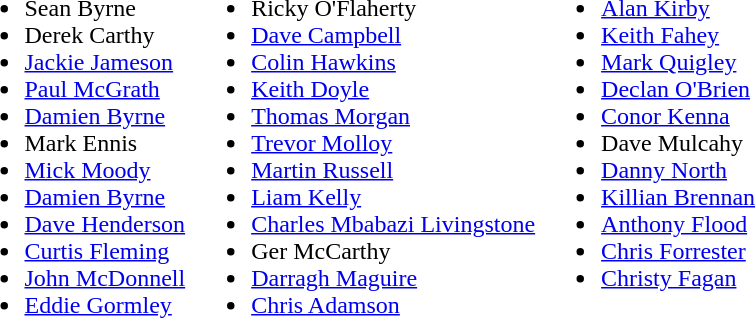<table>
<tr style="vertical-align:top">
<td><br><ul><li> Sean Byrne</li><li> Derek Carthy</li><li> <a href='#'>Jackie Jameson</a></li><li> <a href='#'>Paul McGrath</a></li><li> <a href='#'>Damien Byrne</a></li><li> Mark Ennis</li><li> <a href='#'>Mick Moody</a></li><li> <a href='#'>Damien Byrne</a></li><li> <a href='#'>Dave Henderson</a></li><li> <a href='#'>Curtis Fleming</a></li><li> <a href='#'>John McDonnell</a></li><li> <a href='#'>Eddie Gormley</a></li></ul></td>
<td><br><ul><li> Ricky O'Flaherty</li><li> <a href='#'>Dave Campbell</a></li><li> <a href='#'>Colin Hawkins</a></li><li> <a href='#'>Keith Doyle</a></li><li> <a href='#'>Thomas Morgan</a></li><li> <a href='#'>Trevor Molloy</a></li><li> <a href='#'>Martin Russell</a></li><li> <a href='#'>Liam Kelly</a></li><li> <a href='#'>Charles Mbabazi Livingstone</a></li><li> Ger McCarthy</li><li> <a href='#'>Darragh Maguire</a></li><li> <a href='#'>Chris Adamson</a></li></ul></td>
<td><br><ul><li> <a href='#'>Alan Kirby</a></li><li> <a href='#'>Keith Fahey</a></li><li> <a href='#'>Mark Quigley</a></li><li> <a href='#'>Declan O'Brien</a></li><li> <a href='#'>Conor Kenna</a></li><li> Dave Mulcahy</li><li> <a href='#'>Danny North</a></li><li> <a href='#'>Killian Brennan</a></li><li> <a href='#'>Anthony Flood</a></li><li> <a href='#'>Chris Forrester</a></li><li> <a href='#'>Christy Fagan</a></li></ul></td>
</tr>
</table>
